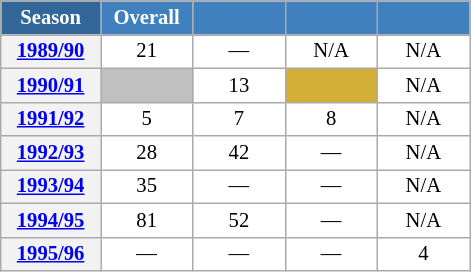<table class="wikitable" style="font-size:86%; text-align:center; border:grey solid 1px; border-collapse:collapse; background:#ffffff;">
<tr>
<th style="background-color:#369; color:white; width:60px;"> Season </th>
<th style="background-color:#4180be; color:white; width:55px;">Overall</th>
<th style="background-color:#4180be; color:white; width:55px;"></th>
<th style="background-color:#4180be; color:white; width:55px;"></th>
<th style="background-color:#4180be; color:white; width:55px;"></th>
</tr>
<tr>
<th scope=row align=center><a href='#'>1989/90</a></th>
<td align=center>21</td>
<td align=center>—</td>
<td align=center>N/A</td>
<td align=center>N/A</td>
</tr>
<tr>
<th scope=row align=center><a href='#'>1990/91</a></th>
<td align=center bgcolor=silver></td>
<td align=center>13</td>
<td align=center bgcolor=#D4AF37></td>
<td align=center>N/A</td>
</tr>
<tr>
<th scope=row align=center><a href='#'>1991/92</a></th>
<td align=center>5</td>
<td align=center>7</td>
<td align=center>8</td>
<td align=center>N/A</td>
</tr>
<tr>
<th scope=row align=center><a href='#'>1992/93</a></th>
<td align=center>28</td>
<td align=center>42</td>
<td align=center>—</td>
<td align=center>N/A</td>
</tr>
<tr>
<th scope=row align=center><a href='#'>1993/94</a></th>
<td align=center>35</td>
<td align=center>—</td>
<td align=center>—</td>
<td align=center>N/A</td>
</tr>
<tr>
<th scope=row align=center><a href='#'>1994/95</a></th>
<td align=center>81</td>
<td align=center>52</td>
<td align=center>—</td>
<td align=center>N/A</td>
</tr>
<tr>
<th scope=row align=center><a href='#'>1995/96</a></th>
<td align=center>—</td>
<td align=center>—</td>
<td align=center>—</td>
<td align=center>4</td>
</tr>
</table>
